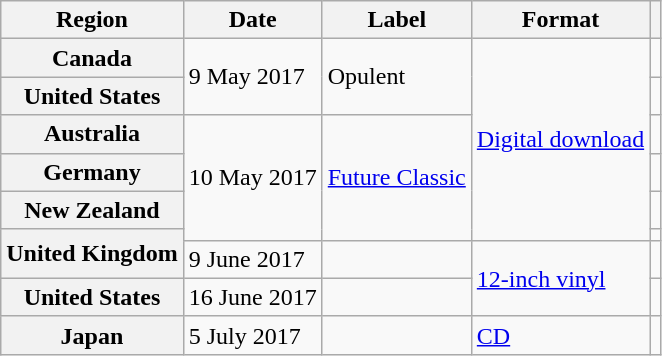<table class="wikitable plainrowheaders">
<tr>
<th scope="col">Region</th>
<th scope="col">Date</th>
<th scope="col">Label</th>
<th scope="col">Format</th>
<th scope="col"></th>
</tr>
<tr>
<th scope="row">Canada</th>
<td rowspan="2">9 May 2017</td>
<td rowspan="2">Opulent</td>
<td rowspan="6"><a href='#'>Digital download</a></td>
<td align="center"></td>
</tr>
<tr>
<th scope="row">United States</th>
<td align="center"></td>
</tr>
<tr>
<th scope="row">Australia</th>
<td rowspan="4">10 May 2017</td>
<td rowspan="4"><a href='#'>Future Classic</a></td>
<td align="center"></td>
</tr>
<tr>
<th scope="row">Germany</th>
<td align="center"></td>
</tr>
<tr>
<th scope="row">New Zealand</th>
<td align="center"></td>
</tr>
<tr>
<th scope="row" rowspan="2">United Kingdom</th>
<td align="center"></td>
</tr>
<tr>
<td>9 June 2017</td>
<td></td>
<td rowspan="2"><a href='#'>12-inch vinyl</a></td>
<td align="center"></td>
</tr>
<tr>
<th scope="row">United States</th>
<td>16 June 2017</td>
<td></td>
<td align="center"></td>
</tr>
<tr>
<th scope="row">Japan</th>
<td>5 July 2017</td>
<td></td>
<td><a href='#'>CD</a></td>
<td align="center"></td>
</tr>
</table>
